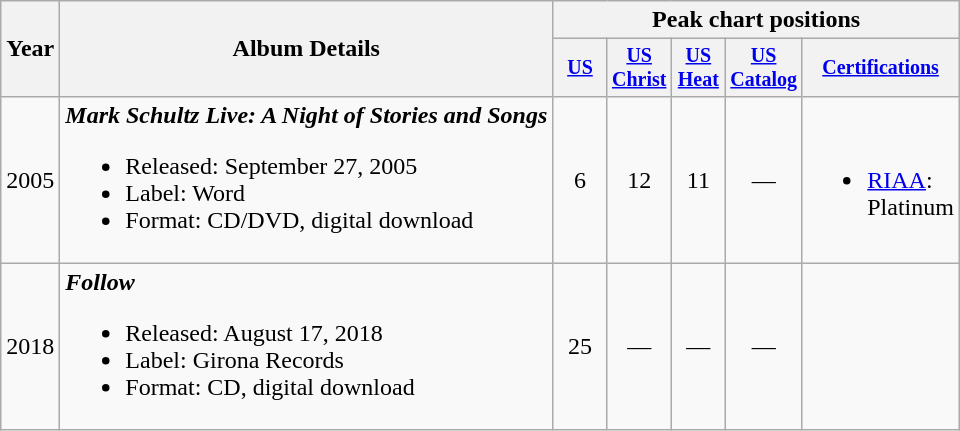<table class="wikitable" style="text-align:left">
<tr>
<th rowspan="2">Year</th>
<th rowspan="2">Album Details</th>
<th colspan="5">Peak chart positions</th>
</tr>
<tr style="font-size:smaller;">
<th style="width:30px;"><a href='#'>US</a></th>
<th style="width:30px;"><a href='#'>US<br>Christ</a></th>
<th style="width:30px;"><a href='#'>US<br>Heat</a></th>
<th style="width:30px;"><a href='#'>US<br>Catalog</a></th>
<th style="width:60px;"><a href='#'>Certifications</a></th>
</tr>
<tr>
<td>2005</td>
<td><strong><em>Mark Schultz Live: A Night of Stories and Songs</em></strong><br><ul><li>Released: September 27, 2005</li><li>Label: Word</li><li>Format: CD/DVD, digital download</li></ul></td>
<td style="text-align:center;">6</td>
<td style="text-align:center;">12</td>
<td style="text-align:center;">11</td>
<td style="text-align:center;">—</td>
<td style="text-align:left;"><br><ul><li><a href='#'>RIAA</a>: Platinum</li></ul></td>
</tr>
<tr>
<td>2018</td>
<td><strong><em>Follow</em></strong><br><ul><li>Released: August 17, 2018</li><li>Label: Girona Records</li><li>Format: CD, digital download</li></ul></td>
<td style="text-align:center;">25</td>
<td style="text-align:center;">—</td>
<td style="text-align:center;">—</td>
<td style="text-align:center;">—</td>
<td style="text-align:left;"></td>
</tr>
</table>
